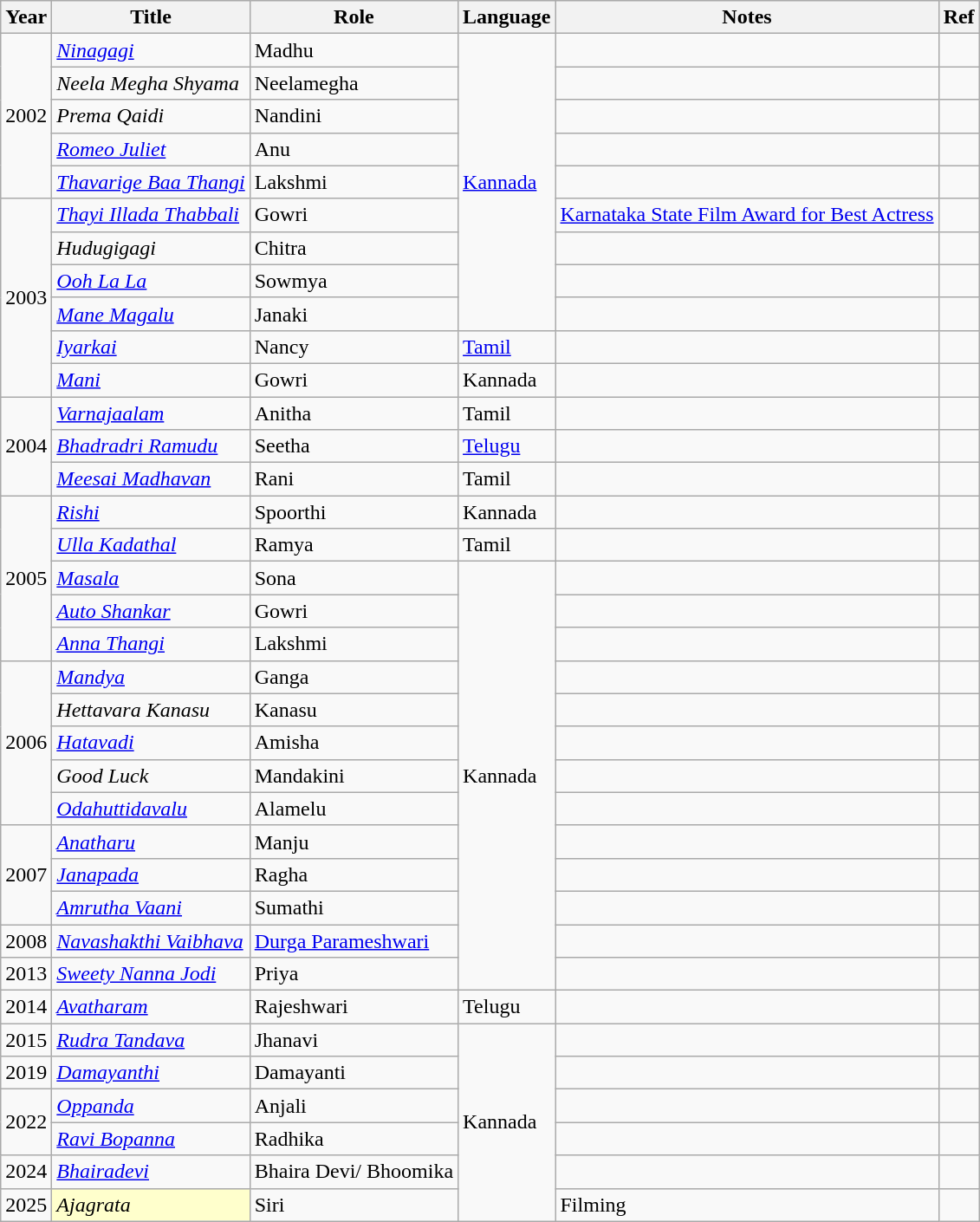<table class="wikitable sortable">
<tr>
<th>Year</th>
<th>Title</th>
<th>Role</th>
<th>Language</th>
<th>Notes</th>
<th>Ref</th>
</tr>
<tr>
<td rowspan="5">2002</td>
<td><em><a href='#'>Ninagagi</a></em></td>
<td>Madhu</td>
<td rowspan="9"><a href='#'>Kannada</a></td>
<td></td>
<td></td>
</tr>
<tr>
<td><em>Neela Megha Shyama</em></td>
<td>Neelamegha</td>
<td></td>
<td></td>
</tr>
<tr>
<td><em>Prema Qaidi</em></td>
<td>Nandini</td>
<td></td>
<td></td>
</tr>
<tr>
<td><em><a href='#'>Romeo Juliet</a></em></td>
<td>Anu</td>
<td></td>
<td></td>
</tr>
<tr>
<td><em><a href='#'>Thavarige Baa Thangi</a></em></td>
<td>Lakshmi</td>
<td></td>
<td></td>
</tr>
<tr>
<td rowspan="6">2003</td>
<td><em><a href='#'>Thayi Illada Thabbali</a></em></td>
<td>Gowri</td>
<td><a href='#'>Karnataka State Film Award for Best Actress</a></td>
<td></td>
</tr>
<tr>
<td><em>Hudugigagi</em></td>
<td>Chitra</td>
<td></td>
<td></td>
</tr>
<tr>
<td><em><a href='#'>Ooh La La</a></em></td>
<td>Sowmya</td>
<td></td>
<td></td>
</tr>
<tr>
<td><em><a href='#'>Mane Magalu</a></em></td>
<td>Janaki</td>
<td></td>
<td></td>
</tr>
<tr>
<td><em><a href='#'>Iyarkai</a></em></td>
<td>Nancy</td>
<td><a href='#'>Tamil</a></td>
<td></td>
<td></td>
</tr>
<tr>
<td><em><a href='#'>Mani</a> </em></td>
<td>Gowri</td>
<td>Kannada</td>
<td></td>
<td></td>
</tr>
<tr>
<td rowspan="3">2004</td>
<td><em><a href='#'>Varnajaalam</a></em></td>
<td>Anitha</td>
<td>Tamil</td>
<td></td>
<td></td>
</tr>
<tr>
<td><em><a href='#'>Bhadradri Ramudu</a></em></td>
<td>Seetha</td>
<td><a href='#'>Telugu</a></td>
<td></td>
<td></td>
</tr>
<tr>
<td><em><a href='#'>Meesai Madhavan</a></em></td>
<td>Rani</td>
<td>Tamil</td>
<td></td>
<td></td>
</tr>
<tr>
<td rowspan="5">2005</td>
<td><em><a href='#'>Rishi</a></em></td>
<td>Spoorthi</td>
<td>Kannada</td>
<td></td>
<td></td>
</tr>
<tr>
<td><em><a href='#'>Ulla Kadathal</a></em></td>
<td>Ramya</td>
<td>Tamil</td>
<td></td>
<td></td>
</tr>
<tr>
<td><em><a href='#'>Masala</a> </em></td>
<td>Sona</td>
<td rowspan="13">Kannada</td>
<td></td>
<td></td>
</tr>
<tr>
<td><em><a href='#'>Auto Shankar</a></em></td>
<td>Gowri</td>
<td></td>
<td></td>
</tr>
<tr>
<td><em><a href='#'>Anna Thangi</a></em></td>
<td>Lakshmi</td>
<td></td>
<td></td>
</tr>
<tr>
<td rowspan="5">2006</td>
<td><em><a href='#'>Mandya</a></em></td>
<td>Ganga</td>
<td></td>
<td></td>
</tr>
<tr>
<td><em>Hettavara Kanasu</em></td>
<td>Kanasu</td>
<td></td>
<td></td>
</tr>
<tr>
<td><em><a href='#'>Hatavadi</a></em></td>
<td>Amisha</td>
<td></td>
<td></td>
</tr>
<tr>
<td><em>Good Luck</em></td>
<td>Mandakini</td>
<td></td>
<td></td>
</tr>
<tr>
<td><em><a href='#'>Odahuttidavalu</a></em></td>
<td>Alamelu</td>
<td></td>
<td></td>
</tr>
<tr>
<td rowspan="3">2007</td>
<td><em><a href='#'>Anatharu</a></em></td>
<td>Manju</td>
<td></td>
<td></td>
</tr>
<tr>
<td><em><a href='#'>Janapada</a></em></td>
<td>Ragha</td>
<td></td>
<td></td>
</tr>
<tr>
<td><em><a href='#'>Amrutha Vaani</a></em></td>
<td>Sumathi</td>
<td></td>
<td></td>
</tr>
<tr>
<td>2008</td>
<td><em><a href='#'>Navashakthi Vaibhava</a></em></td>
<td><a href='#'>Durga Parameshwari</a></td>
<td></td>
<td></td>
</tr>
<tr>
<td>2013</td>
<td><em><a href='#'>Sweety Nanna Jodi</a></em></td>
<td>Priya</td>
<td></td>
<td></td>
</tr>
<tr>
<td>2014</td>
<td><em><a href='#'>Avatharam</a></em></td>
<td>Rajeshwari</td>
<td>Telugu</td>
<td></td>
<td></td>
</tr>
<tr>
<td>2015</td>
<td><em><a href='#'>Rudra Tandava</a></em></td>
<td>Jhanavi</td>
<td rowspan="6">Kannada</td>
<td></td>
<td></td>
</tr>
<tr>
<td>2019</td>
<td><em><a href='#'>Damayanthi</a></em></td>
<td>Damayanti</td>
<td></td>
<td></td>
</tr>
<tr>
<td rowspan="2">2022</td>
<td><em><a href='#'>Oppanda</a></em></td>
<td>Anjali</td>
<td></td>
<td></td>
</tr>
<tr>
<td><em><a href='#'>Ravi Bopanna</a></em></td>
<td>Radhika</td>
<td></td>
<td></td>
</tr>
<tr>
<td>2024</td>
<td><em><a href='#'>Bhairadevi</a></em></td>
<td>Bhaira Devi/ Bhoomika</td>
<td></td>
<td></td>
</tr>
<tr>
<td>2025</td>
<td style="background:#FFFFCC;"><em>Ajagrata</em></td>
<td>Siri</td>
<td>Filming</td>
<td></td>
</tr>
</table>
